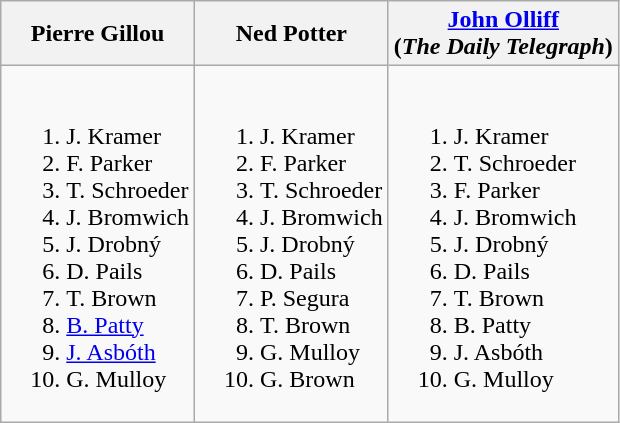<table class="wikitable">
<tr>
<th>Pierre Gillou</th>
<th>Ned Potter</th>
<th><a href='#'>John Olliff</a><br>(<em>The Daily Telegraph</em>)</th>
</tr>
<tr style="vertical-align: top;">
<td style="white-space: nowrap;"><br><ol><li> J. Kramer</li><li> F. Parker</li><li> T. Schroeder</li><li> J. Bromwich</li><li> J. Drobný</li><li> D. Pails</li><li> T. Brown</li><li> <a href='#'>B. Patty</a></li><li> <a href='#'>J. Asbóth</a></li><li> G. Mulloy</li></ol></td>
<td style="white-space: nowrap;"><br><ol><li> J. Kramer</li><li> F. Parker</li><li> T. Schroeder</li><li> J. Bromwich</li><li> J. Drobný</li><li> D. Pails</li><li> P. Segura</li><li> T. Brown</li><li> G. Mulloy</li><li> G. Brown</li></ol></td>
<td style="white-space: nowrap;"><br><ol><li> J. Kramer</li><li> T. Schroeder</li><li> F. Parker</li><li> J. Bromwich</li><li> J. Drobný</li><li> D. Pails</li><li> T. Brown</li><li> B. Patty</li><li> J. Asbóth</li><li> G. Mulloy</li></ol></td>
</tr>
</table>
